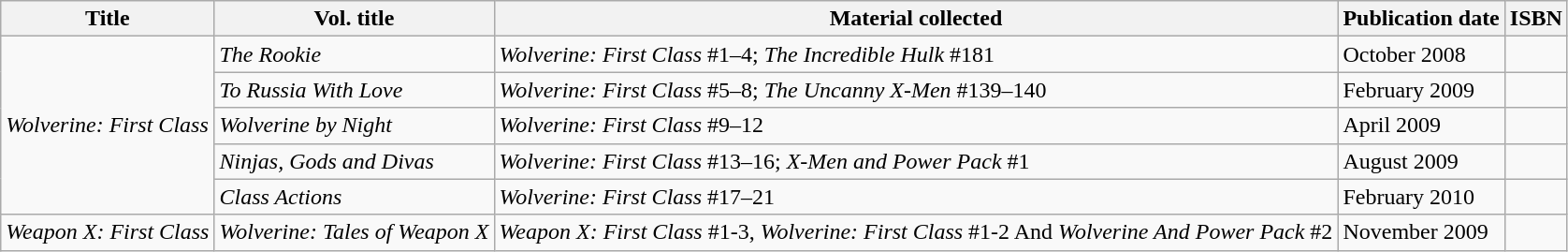<table class="wikitable">
<tr>
<th>Title</th>
<th>Vol. title</th>
<th>Material collected</th>
<th>Publication date</th>
<th>ISBN</th>
</tr>
<tr>
<td rowspan="5"><em>Wolverine: First Class</em></td>
<td><em>The Rookie</em></td>
<td><em>Wolverine: First Class</em> #1–4; <em>The Incredible Hulk</em> #181</td>
<td>October 2008</td>
<td></td>
</tr>
<tr>
<td><em>To Russia With Love</em></td>
<td><em>Wolverine: First Class</em> #5–8; <em>The Uncanny X-Men</em> #139–140</td>
<td>February 2009</td>
<td></td>
</tr>
<tr>
<td><em>Wolverine by Night</em></td>
<td><em>Wolverine: First Class</em> #9–12</td>
<td>April 2009</td>
<td></td>
</tr>
<tr>
<td><em>Ninjas, Gods and Divas</em></td>
<td><em>Wolverine: First Class</em> #13–16; <em>X-Men and Power Pack</em> #1</td>
<td>August 2009</td>
<td></td>
</tr>
<tr>
<td><em>Class Actions</em></td>
<td><em>Wolverine: First Class</em> #17–21</td>
<td>February 2010</td>
<td></td>
</tr>
<tr>
<td><em>Weapon X: First Class</em></td>
<td><em>Wolverine: Tales of Weapon X</em></td>
<td><em>Weapon X: First Class</em> #1-3, <em>Wolverine: First Class</em> #1-2 And <em>Wolverine And Power Pack</em> #2</td>
<td>November 2009</td>
<td></td>
</tr>
</table>
